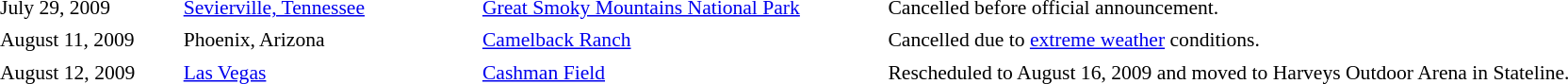<table cellpadding="2" style="border: 0px solid darkgray; font-size:90%">
<tr>
<th width="150"></th>
<th width="250"></th>
<th width="350"></th>
<th width="800"></th>
</tr>
<tr border="0">
<td>July 29, 2009</td>
<td><a href='#'>Sevierville, Tennessee</a></td>
<td><a href='#'>Great Smoky Mountains National Park</a></td>
<td>Cancelled before official announcement.</td>
</tr>
<tr>
<td>August 11, 2009</td>
<td>Phoenix, Arizona</td>
<td><a href='#'>Camelback Ranch</a></td>
<td>Cancelled due to <a href='#'>extreme weather</a> conditions.</td>
</tr>
<tr>
<td>August 12, 2009</td>
<td><a href='#'>Las Vegas</a></td>
<td><a href='#'>Cashman Field</a></td>
<td>Rescheduled to August 16, 2009 and moved to Harveys Outdoor Arena in Stateline.</td>
</tr>
</table>
